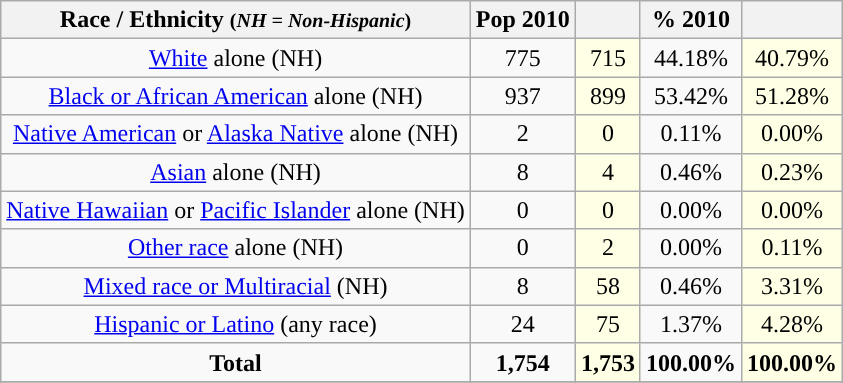<table class="wikitable" style="text-align:center;">
<tr>
<th>Race / Ethnicity <small>(<em>NH = Non-Hispanic</em>)</small></th>
<th>Pop 2010</th>
<th></th>
<th>% 2010</th>
<th></th>
</tr>
<tr>
<td><a href='#'>White</a> alone (NH)</td>
<td>775</td>
<td style='background: #ffffe6;'>715</td>
<td>44.18%</td>
<td style='background: #ffffe6;'>40.79%</td>
</tr>
<tr>
<td><a href='#'>Black or African American</a> alone (NH)</td>
<td>937</td>
<td style='background: #ffffe6;'>899</td>
<td>53.42%</td>
<td style='background: #ffffe6;'>51.28%</td>
</tr>
<tr>
<td><a href='#'>Native American</a> or <a href='#'>Alaska Native</a> alone (NH)</td>
<td>2</td>
<td style='background: #ffffe6;'>0</td>
<td>0.11%</td>
<td style='background: #ffffe6;'>0.00%</td>
</tr>
<tr>
<td><a href='#'>Asian</a> alone (NH)</td>
<td>8</td>
<td style='background: #ffffe6;'>4</td>
<td>0.46%</td>
<td style='background: #ffffe6;'>0.23%</td>
</tr>
<tr>
<td><a href='#'>Native Hawaiian</a> or <a href='#'>Pacific Islander</a> alone (NH)</td>
<td>0</td>
<td style='background: #ffffe6;'>0</td>
<td>0.00%</td>
<td style='background: #ffffe6;'>0.00%</td>
</tr>
<tr>
<td><a href='#'>Other race</a> alone (NH)</td>
<td>0</td>
<td style='background: #ffffe6;'>2</td>
<td>0.00%</td>
<td style='background: #ffffe6;'>0.11%</td>
</tr>
<tr>
<td><a href='#'>Mixed race or Multiracial</a> (NH)</td>
<td>8</td>
<td style='background: #ffffe6;'>58</td>
<td>0.46%</td>
<td style='background: #ffffe6;'>3.31%</td>
</tr>
<tr>
<td><a href='#'>Hispanic or Latino</a> (any race)</td>
<td>24</td>
<td style='background: #ffffe6;'>75</td>
<td>1.37%</td>
<td style='background: #ffffe6;'>4.28%</td>
</tr>
<tr>
<td><strong>Total</strong></td>
<td><strong>1,754</strong></td>
<td style='background: #ffffe6;'><strong>1,753</strong></td>
<td><strong>100.00%</strong></td>
<td style='background: #ffffe6;'><strong>100.00%</strong></td>
</tr>
<tr>
</tr>
</table>
